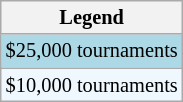<table class="wikitable" style="font-size:85%">
<tr>
<th>Legend</th>
</tr>
<tr style="background:lightblue;">
<td>$25,000 tournaments</td>
</tr>
<tr style="background:#f0f8ff;">
<td>$10,000 tournaments</td>
</tr>
</table>
